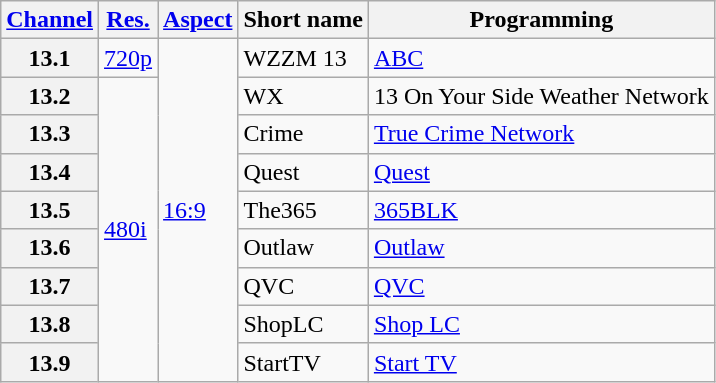<table class="wikitable">
<tr>
<th scope = "col"><a href='#'>Channel</a></th>
<th scope = "col"><a href='#'>Res.</a></th>
<th scope = "col"><a href='#'>Aspect</a></th>
<th scope = "col">Short name</th>
<th scope = "col">Programming</th>
</tr>
<tr>
<th scope = "row">13.1</th>
<td><a href='#'>720p</a></td>
<td rowspan=9><a href='#'>16:9</a></td>
<td>WZZM 13</td>
<td><a href='#'>ABC</a></td>
</tr>
<tr>
<th scope = "row">13.2</th>
<td rowspan=8><a href='#'>480i</a></td>
<td>WX</td>
<td>13 On Your Side Weather Network</td>
</tr>
<tr>
<th scope = "row">13.3</th>
<td>Crime</td>
<td><a href='#'>True Crime Network</a></td>
</tr>
<tr>
<th scope = "row">13.4</th>
<td>Quest</td>
<td><a href='#'>Quest</a></td>
</tr>
<tr>
<th scope = "row">13.5</th>
<td>The365</td>
<td><a href='#'>365BLK</a></td>
</tr>
<tr>
<th scope = "row">13.6</th>
<td>Outlaw</td>
<td><a href='#'>Outlaw</a></td>
</tr>
<tr>
<th scope = "row">13.7</th>
<td>QVC</td>
<td><a href='#'>QVC</a></td>
</tr>
<tr>
<th scope = "row">13.8</th>
<td>ShopLC</td>
<td><a href='#'>Shop LC</a></td>
</tr>
<tr>
<th scope = "row">13.9</th>
<td>StartTV</td>
<td><a href='#'>Start TV</a></td>
</tr>
</table>
